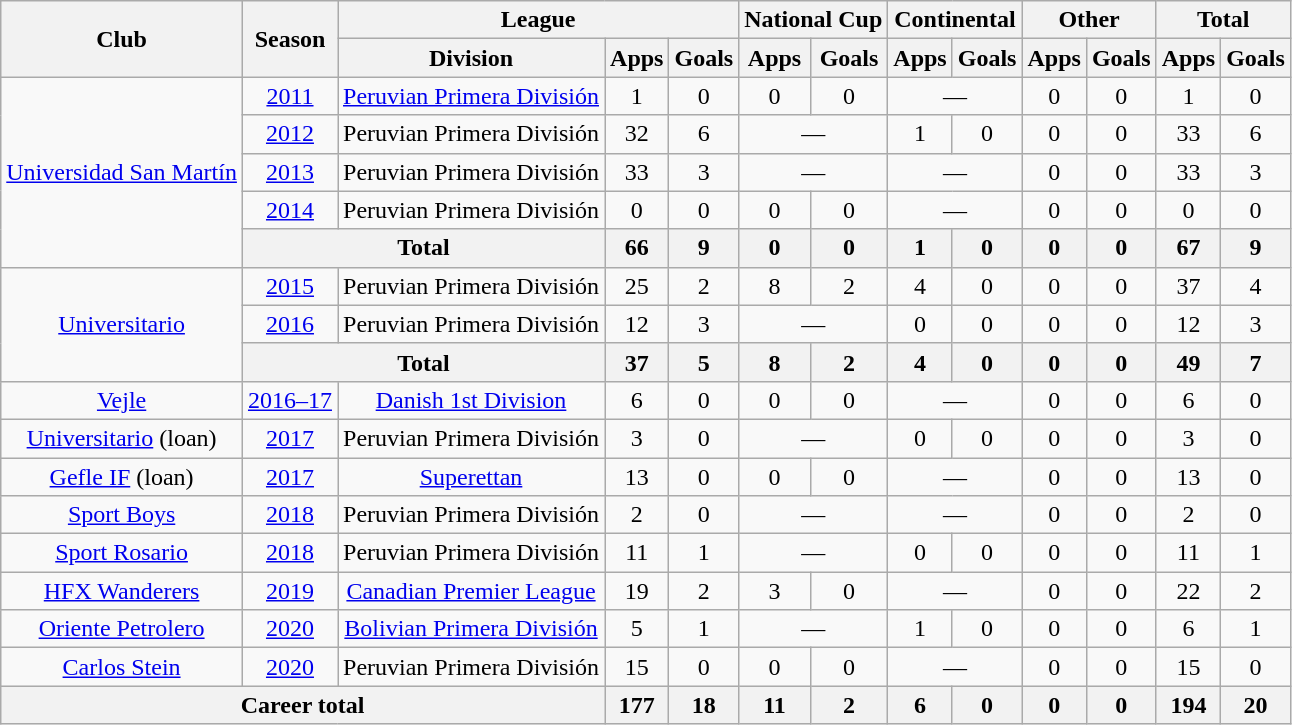<table class="wikitable" style="text-align:center">
<tr>
<th rowspan="2">Club</th>
<th rowspan="2">Season</th>
<th colspan="3">League</th>
<th colspan="2">National Cup</th>
<th colspan="2">Continental</th>
<th colspan="2">Other</th>
<th colspan="2">Total</th>
</tr>
<tr>
<th>Division</th>
<th>Apps</th>
<th>Goals</th>
<th>Apps</th>
<th>Goals</th>
<th>Apps</th>
<th>Goals</th>
<th>Apps</th>
<th>Goals</th>
<th>Apps</th>
<th>Goals</th>
</tr>
<tr>
<td rowspan="5"><a href='#'>Universidad San Martín</a></td>
<td><a href='#'>2011</a></td>
<td><a href='#'>Peruvian Primera División</a></td>
<td>1</td>
<td>0</td>
<td>0</td>
<td>0</td>
<td colspan="2">—</td>
<td>0</td>
<td>0</td>
<td>1</td>
<td>0</td>
</tr>
<tr>
<td><a href='#'>2012</a></td>
<td>Peruvian Primera División</td>
<td>32</td>
<td>6</td>
<td colspan="2">—</td>
<td>1</td>
<td>0</td>
<td>0</td>
<td>0</td>
<td>33</td>
<td>6</td>
</tr>
<tr>
<td><a href='#'>2013</a></td>
<td>Peruvian Primera División</td>
<td>33</td>
<td>3</td>
<td colspan="2">—</td>
<td colspan="2">—</td>
<td>0</td>
<td>0</td>
<td>33</td>
<td>3</td>
</tr>
<tr>
<td><a href='#'>2014</a></td>
<td>Peruvian Primera División</td>
<td>0</td>
<td>0</td>
<td>0</td>
<td>0</td>
<td colspan="2">—</td>
<td>0</td>
<td>0</td>
<td>0</td>
<td>0</td>
</tr>
<tr>
<th colspan="2">Total</th>
<th>66</th>
<th>9</th>
<th>0</th>
<th>0</th>
<th>1</th>
<th>0</th>
<th>0</th>
<th>0</th>
<th>67</th>
<th>9</th>
</tr>
<tr>
<td rowspan="3"><a href='#'>Universitario</a></td>
<td><a href='#'>2015</a></td>
<td>Peruvian Primera División</td>
<td>25</td>
<td>2</td>
<td>8</td>
<td>2</td>
<td>4</td>
<td>0</td>
<td>0</td>
<td>0</td>
<td>37</td>
<td>4</td>
</tr>
<tr>
<td><a href='#'>2016</a></td>
<td>Peruvian Primera División</td>
<td>12</td>
<td>3</td>
<td colspan="2">—</td>
<td>0</td>
<td>0</td>
<td>0</td>
<td>0</td>
<td>12</td>
<td>3</td>
</tr>
<tr>
<th colspan="2">Total</th>
<th>37</th>
<th>5</th>
<th>8</th>
<th>2</th>
<th>4</th>
<th>0</th>
<th>0</th>
<th>0</th>
<th>49</th>
<th>7</th>
</tr>
<tr>
<td><a href='#'>Vejle</a></td>
<td><a href='#'>2016–17</a></td>
<td><a href='#'>Danish 1st Division</a></td>
<td>6</td>
<td>0</td>
<td>0</td>
<td>0</td>
<td colspan="2">—</td>
<td>0</td>
<td>0</td>
<td>6</td>
<td>0</td>
</tr>
<tr>
<td><a href='#'>Universitario</a> (loan)</td>
<td><a href='#'>2017</a></td>
<td>Peruvian Primera División</td>
<td>3</td>
<td>0</td>
<td colspan="2">—</td>
<td>0</td>
<td>0</td>
<td>0</td>
<td>0</td>
<td>3</td>
<td>0</td>
</tr>
<tr>
<td><a href='#'>Gefle IF</a> (loan)</td>
<td><a href='#'>2017</a></td>
<td><a href='#'>Superettan</a></td>
<td>13</td>
<td>0</td>
<td>0</td>
<td>0</td>
<td colspan="2">—</td>
<td>0</td>
<td>0</td>
<td>13</td>
<td>0</td>
</tr>
<tr>
<td><a href='#'>Sport Boys</a></td>
<td><a href='#'>2018</a></td>
<td>Peruvian Primera División</td>
<td>2</td>
<td>0</td>
<td colspan="2">—</td>
<td colspan="2">—</td>
<td>0</td>
<td>0</td>
<td>2</td>
<td>0</td>
</tr>
<tr>
<td><a href='#'>Sport Rosario</a></td>
<td><a href='#'>2018</a></td>
<td>Peruvian Primera División</td>
<td>11</td>
<td>1</td>
<td colspan="2">—</td>
<td>0</td>
<td>0</td>
<td>0</td>
<td>0</td>
<td>11</td>
<td>1</td>
</tr>
<tr>
<td><a href='#'>HFX Wanderers</a></td>
<td><a href='#'>2019</a></td>
<td><a href='#'>Canadian Premier League</a></td>
<td>19</td>
<td>2</td>
<td>3</td>
<td>0</td>
<td colspan="2">—</td>
<td>0</td>
<td>0</td>
<td>22</td>
<td>2</td>
</tr>
<tr>
<td><a href='#'>Oriente Petrolero</a></td>
<td><a href='#'>2020</a></td>
<td><a href='#'>Bolivian Primera División</a></td>
<td>5</td>
<td>1</td>
<td colspan="2">—</td>
<td>1</td>
<td>0</td>
<td>0</td>
<td>0</td>
<td>6</td>
<td>1</td>
</tr>
<tr>
<td><a href='#'>Carlos Stein</a></td>
<td><a href='#'>2020</a></td>
<td>Peruvian Primera División</td>
<td>15</td>
<td>0</td>
<td>0</td>
<td>0</td>
<td colspan="2">—</td>
<td>0</td>
<td>0</td>
<td>15</td>
<td>0</td>
</tr>
<tr>
<th colspan="3">Career total</th>
<th>177</th>
<th>18</th>
<th>11</th>
<th>2</th>
<th>6</th>
<th>0</th>
<th>0</th>
<th>0</th>
<th>194</th>
<th>20</th>
</tr>
</table>
